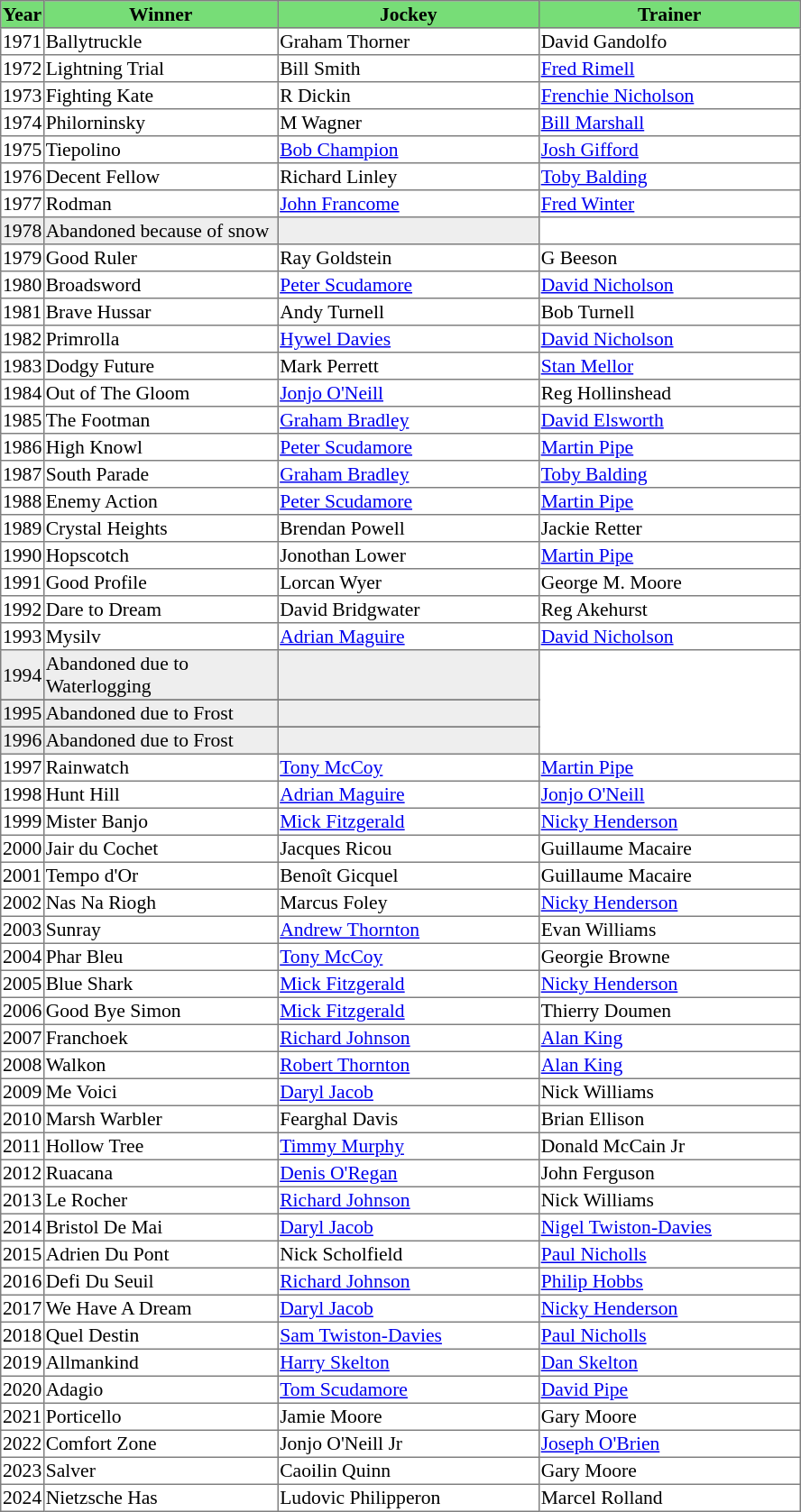<table class="sortable" | border="1" style="border-collapse: collapse; font-size:90%">
<tr bgcolor="#77dd77" align="center">
<th>Year</th>
<th>Winner</th>
<th>Jockey</th>
<th>Trainer</th>
</tr>
<tr>
<td>1971</td>
<td>Ballytruckle</td>
<td>Graham Thorner</td>
<td>David Gandolfo</td>
</tr>
<tr>
<td>1972</td>
<td>Lightning Trial</td>
<td>Bill Smith</td>
<td><a href='#'>Fred Rimell</a></td>
</tr>
<tr>
<td>1973</td>
<td>Fighting Kate</td>
<td>R Dickin</td>
<td><a href='#'>Frenchie Nicholson</a></td>
</tr>
<tr>
<td>1974</td>
<td>Philorninsky</td>
<td>M Wagner</td>
<td><a href='#'>Bill Marshall</a></td>
</tr>
<tr>
<td>1975</td>
<td>Tiepolino</td>
<td><a href='#'>Bob Champion</a></td>
<td><a href='#'>Josh Gifford</a></td>
</tr>
<tr>
<td>1976</td>
<td>Decent Fellow</td>
<td>Richard Linley</td>
<td><a href='#'>Toby Balding</a></td>
</tr>
<tr>
<td>1977</td>
<td>Rodman</td>
<td><a href='#'>John Francome</a></td>
<td><a href='#'>Fred Winter</a></td>
</tr>
<tr bgcolor="#eeeeee">
<td>1978 <td>Abandoned because of snow</td>
<td></td>
</tr>
<tr>
<td>1979</td>
<td>Good Ruler</td>
<td>Ray Goldstein</td>
<td>G Beeson</td>
</tr>
<tr>
<td>1980</td>
<td>Broadsword</td>
<td><a href='#'>Peter Scudamore</a></td>
<td><a href='#'>David Nicholson</a></td>
</tr>
<tr>
<td>1981</td>
<td>Brave Hussar</td>
<td>Andy Turnell</td>
<td>Bob Turnell</td>
</tr>
<tr>
<td>1982</td>
<td>Primrolla</td>
<td><a href='#'>Hywel Davies</a></td>
<td><a href='#'>David Nicholson</a></td>
</tr>
<tr>
<td>1983</td>
<td>Dodgy Future</td>
<td>Mark Perrett</td>
<td><a href='#'>Stan Mellor</a></td>
</tr>
<tr>
<td>1984</td>
<td>Out of The Gloom</td>
<td><a href='#'>Jonjo O'Neill</a></td>
<td>Reg Hollinshead</td>
</tr>
<tr>
<td>1985</td>
<td>The Footman</td>
<td><a href='#'>Graham Bradley</a></td>
<td><a href='#'>David Elsworth</a></td>
</tr>
<tr>
<td>1986</td>
<td>High Knowl</td>
<td><a href='#'>Peter Scudamore</a></td>
<td><a href='#'>Martin Pipe</a></td>
</tr>
<tr>
<td>1987</td>
<td>South Parade</td>
<td><a href='#'>Graham Bradley</a></td>
<td><a href='#'>Toby Balding</a></td>
</tr>
<tr>
<td>1988</td>
<td width=170px>Enemy Action</td>
<td width=190px><a href='#'>Peter Scudamore</a></td>
<td width=190px><a href='#'>Martin Pipe</a></td>
</tr>
<tr>
<td>1989</td>
<td>Crystal Heights</td>
<td>Brendan Powell</td>
<td>Jackie Retter</td>
</tr>
<tr>
<td>1990</td>
<td>Hopscotch</td>
<td>Jonothan Lower</td>
<td><a href='#'>Martin Pipe</a></td>
</tr>
<tr>
<td>1991</td>
<td>Good Profile</td>
<td>Lorcan Wyer</td>
<td>George M. Moore</td>
</tr>
<tr>
<td>1992</td>
<td>Dare to Dream</td>
<td>David Bridgwater</td>
<td>Reg Akehurst</td>
</tr>
<tr>
<td>1993</td>
<td>Mysilv</td>
<td><a href='#'>Adrian Maguire</a></td>
<td><a href='#'>David Nicholson</a></td>
</tr>
<tr bgcolor="#eeeeee">
<td>1994 <td>Abandoned due to Waterlogging</td>
<td></td>
</tr>
<tr>
</tr>
<tr bgcolor="#eeeeee">
<td>1995 <td>Abandoned due to Frost</td>
<td></td>
</tr>
<tr>
</tr>
<tr bgcolor="#eeeeee">
<td>1996 <td>Abandoned due to Frost</td>
<td></td>
</tr>
<tr>
<td>1997</td>
<td>Rainwatch</td>
<td><a href='#'>Tony McCoy</a></td>
<td><a href='#'>Martin Pipe</a></td>
</tr>
<tr>
<td>1998</td>
<td>Hunt Hill</td>
<td><a href='#'>Adrian Maguire</a></td>
<td><a href='#'>Jonjo O'Neill</a></td>
</tr>
<tr>
<td>1999</td>
<td>Mister Banjo</td>
<td><a href='#'>Mick Fitzgerald</a></td>
<td><a href='#'>Nicky Henderson</a></td>
</tr>
<tr>
<td>2000</td>
<td>Jair du Cochet</td>
<td>Jacques Ricou</td>
<td>Guillaume Macaire</td>
</tr>
<tr>
<td>2001</td>
<td>Tempo d'Or</td>
<td>Benoît Gicquel</td>
<td>Guillaume Macaire</td>
</tr>
<tr>
<td>2002</td>
<td>Nas Na Riogh</td>
<td>Marcus Foley</td>
<td><a href='#'>Nicky Henderson</a></td>
</tr>
<tr>
<td>2003</td>
<td>Sunray</td>
<td><a href='#'>Andrew Thornton</a></td>
<td>Evan Williams</td>
</tr>
<tr>
<td>2004</td>
<td>Phar Bleu</td>
<td><a href='#'>Tony McCoy</a></td>
<td>Georgie Browne</td>
</tr>
<tr>
<td>2005</td>
<td>Blue Shark</td>
<td><a href='#'>Mick Fitzgerald</a></td>
<td><a href='#'>Nicky Henderson</a></td>
</tr>
<tr>
<td>2006</td>
<td>Good Bye Simon</td>
<td><a href='#'>Mick Fitzgerald</a></td>
<td>Thierry Doumen</td>
</tr>
<tr>
<td>2007</td>
<td>Franchoek</td>
<td><a href='#'>Richard Johnson</a></td>
<td><a href='#'>Alan King</a></td>
</tr>
<tr>
<td>2008</td>
<td>Walkon</td>
<td><a href='#'>Robert Thornton</a></td>
<td><a href='#'>Alan King</a></td>
</tr>
<tr>
<td>2009</td>
<td>Me Voici</td>
<td><a href='#'>Daryl Jacob</a></td>
<td>Nick Williams</td>
</tr>
<tr>
<td>2010</td>
<td>Marsh Warbler</td>
<td>Fearghal Davis</td>
<td>Brian Ellison</td>
</tr>
<tr>
<td>2011</td>
<td>Hollow Tree</td>
<td><a href='#'>Timmy Murphy</a></td>
<td>Donald McCain Jr</td>
</tr>
<tr>
<td>2012</td>
<td>Ruacana</td>
<td><a href='#'>Denis O'Regan</a></td>
<td>John Ferguson</td>
</tr>
<tr>
<td>2013</td>
<td>Le Rocher</td>
<td><a href='#'>Richard Johnson</a></td>
<td>Nick Williams</td>
</tr>
<tr>
<td>2014</td>
<td>Bristol De Mai</td>
<td><a href='#'>Daryl Jacob</a></td>
<td><a href='#'>Nigel Twiston-Davies</a></td>
</tr>
<tr>
<td>2015</td>
<td>Adrien Du Pont</td>
<td>Nick Scholfield</td>
<td><a href='#'>Paul Nicholls</a></td>
</tr>
<tr>
<td>2016</td>
<td>Defi Du Seuil</td>
<td><a href='#'>Richard Johnson</a></td>
<td><a href='#'>Philip Hobbs</a></td>
</tr>
<tr>
<td>2017</td>
<td>We Have A Dream</td>
<td><a href='#'>Daryl Jacob</a></td>
<td><a href='#'>Nicky Henderson</a></td>
</tr>
<tr>
<td>2018</td>
<td>Quel Destin</td>
<td><a href='#'>Sam Twiston-Davies</a></td>
<td><a href='#'>Paul Nicholls</a></td>
</tr>
<tr>
<td>2019</td>
<td>Allmankind</td>
<td><a href='#'>Harry Skelton</a></td>
<td><a href='#'>Dan Skelton</a></td>
</tr>
<tr>
<td>2020</td>
<td>Adagio</td>
<td><a href='#'>Tom Scudamore</a></td>
<td><a href='#'>David Pipe</a></td>
</tr>
<tr>
<td>2021</td>
<td>Porticello</td>
<td>Jamie Moore</td>
<td>Gary Moore</td>
</tr>
<tr>
<td>2022</td>
<td>Comfort Zone</td>
<td>Jonjo O'Neill Jr</td>
<td><a href='#'>Joseph O'Brien</a></td>
</tr>
<tr>
<td>2023</td>
<td>Salver</td>
<td>Caoilin Quinn</td>
<td>Gary Moore</td>
</tr>
<tr>
<td>2024</td>
<td>Nietzsche Has</td>
<td>Ludovic Philipperon</td>
<td>Marcel Rolland</td>
</tr>
</table>
